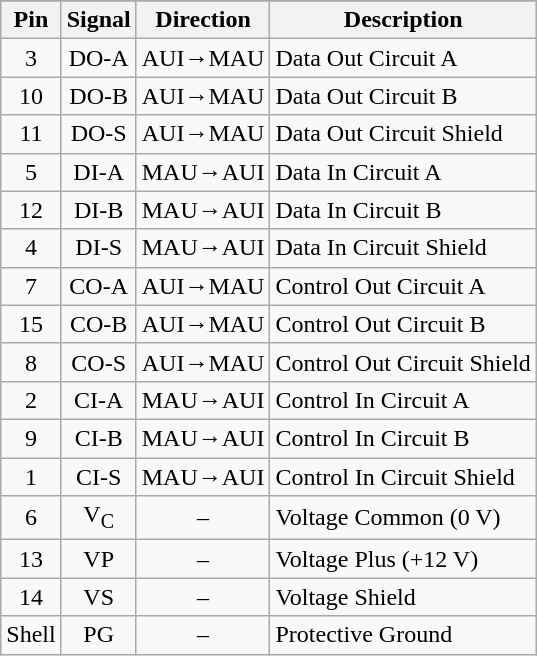<table class="wikitable sortable " style="text-align: center;" |>
<tr>
</tr>
<tr>
<th>Pin</th>
<th>Signal</th>
<th>Direction</th>
<th>Description</th>
</tr>
<tr>
<td>3</td>
<td>DO-A</td>
<td>AUI→MAU</td>
<td style="text-align: left;">Data Out Circuit A</td>
</tr>
<tr>
<td>10</td>
<td>DO-B</td>
<td>AUI→MAU</td>
<td style="text-align: left;">Data Out Circuit B</td>
</tr>
<tr>
<td>11</td>
<td>DO-S</td>
<td>AUI→MAU</td>
<td style="text-align: left;">Data Out Circuit Shield </td>
</tr>
<tr>
<td>5</td>
<td>DI-A</td>
<td>MAU→AUI</td>
<td style="text-align: left;">Data In Circuit A</td>
</tr>
<tr>
<td>12</td>
<td>DI-B</td>
<td>MAU→AUI</td>
<td style="text-align: left;">Data In Circuit B</td>
</tr>
<tr>
<td>4</td>
<td>DI-S</td>
<td>MAU→AUI</td>
<td style="text-align: left;">Data In Circuit Shield </td>
</tr>
<tr>
<td>7</td>
<td>CO-A</td>
<td>AUI→MAU</td>
<td style="text-align: left;">Control Out Circuit A</td>
</tr>
<tr>
<td>15</td>
<td>CO-B</td>
<td>AUI→MAU</td>
<td style="text-align: left;">Control Out Circuit B</td>
</tr>
<tr>
<td>8</td>
<td>CO-S</td>
<td>AUI→MAU</td>
<td style="text-align: left;">Control Out Circuit Shield </td>
</tr>
<tr>
<td>2</td>
<td>CI-A</td>
<td>MAU→AUI</td>
<td style="text-align: left;">Control In Circuit A</td>
</tr>
<tr>
<td>9</td>
<td>CI-B</td>
<td>MAU→AUI</td>
<td style="text-align: left;">Control In Circuit B</td>
</tr>
<tr>
<td>1</td>
<td>CI-S</td>
<td>MAU→AUI</td>
<td style="text-align: left;">Control In Circuit Shield </td>
</tr>
<tr>
<td>6</td>
<td>V<sub>C</sub></td>
<td>–</td>
<td style="text-align: left;">Voltage Common (0 V) </td>
</tr>
<tr>
<td>13</td>
<td>VP</td>
<td>–</td>
<td style="text-align: left;">Voltage Plus (+12 V)  </td>
</tr>
<tr>
<td>14</td>
<td>VS</td>
<td>–</td>
<td style="text-align: left;">Voltage Shield </td>
</tr>
<tr>
<td>Shell</td>
<td>PG</td>
<td>–</td>
<td style="text-align: left;">Protective Ground</td>
</tr>
</table>
